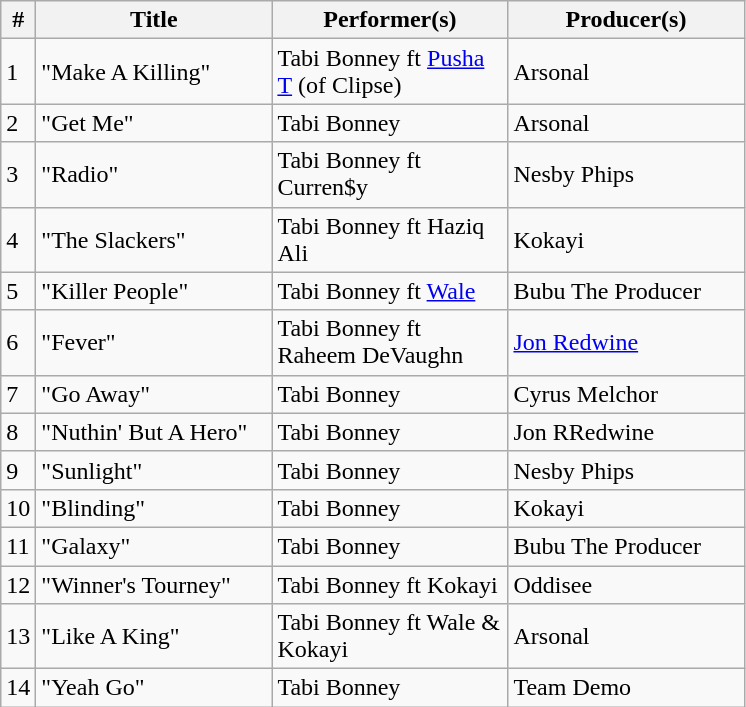<table class="wikitable">
<tr>
<th align="center">#</th>
<th align="center" width="150">Title</th>
<th align="center" width="150">Performer(s)</th>
<th align="center" width="150">Producer(s)</th>
</tr>
<tr>
<td>1</td>
<td>"Make A Killing"</td>
<td>Tabi Bonney ft <a href='#'>Pusha T</a> (of Clipse)</td>
<td>Arsonal</td>
</tr>
<tr>
<td>2</td>
<td>"Get Me"</td>
<td>Tabi Bonney</td>
<td>Arsonal</td>
</tr>
<tr>
<td>3</td>
<td>"Radio"</td>
<td>Tabi Bonney ft Curren$y</td>
<td>Nesby Phips</td>
</tr>
<tr>
<td>4</td>
<td>"The Slackers"</td>
<td>Tabi Bonney ft Haziq Ali</td>
<td>Kokayi</td>
</tr>
<tr>
<td>5</td>
<td>"Killer People"</td>
<td>Tabi Bonney ft <a href='#'>Wale</a></td>
<td>Bubu The Producer</td>
</tr>
<tr>
<td>6</td>
<td>"Fever"</td>
<td>Tabi Bonney ft Raheem DeVaughn</td>
<td><a href='#'>Jon Redwine</a></td>
</tr>
<tr>
<td>7</td>
<td>"Go Away"</td>
<td>Tabi Bonney</td>
<td>Cyrus Melchor</td>
</tr>
<tr>
<td>8</td>
<td>"Nuthin' But A Hero"</td>
<td>Tabi Bonney</td>
<td>Jon RRedwine</td>
</tr>
<tr>
<td>9</td>
<td>"Sunlight"</td>
<td>Tabi Bonney</td>
<td>Nesby Phips</td>
</tr>
<tr>
<td>10</td>
<td>"Blinding"</td>
<td>Tabi Bonney</td>
<td>Kokayi</td>
</tr>
<tr>
<td>11</td>
<td>"Galaxy"</td>
<td>Tabi Bonney</td>
<td>Bubu The Producer</td>
</tr>
<tr>
<td>12</td>
<td>"Winner's Tourney"</td>
<td>Tabi Bonney ft Kokayi</td>
<td>Oddisee</td>
</tr>
<tr>
<td>13</td>
<td>"Like A King"</td>
<td>Tabi Bonney ft Wale & Kokayi</td>
<td>Arsonal</td>
</tr>
<tr>
<td>14</td>
<td>"Yeah Go"</td>
<td>Tabi Bonney</td>
<td>Team Demo</td>
</tr>
</table>
